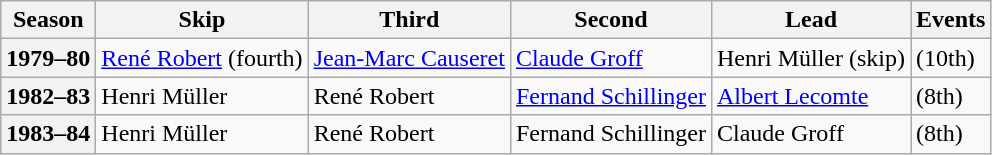<table class="wikitable">
<tr>
<th scope="col">Season</th>
<th scope="col">Skip</th>
<th scope="col">Third</th>
<th scope="col">Second</th>
<th scope="col">Lead</th>
<th scope="col">Events</th>
</tr>
<tr>
<th scope="row">1979–80</th>
<td><a href='#'>René Robert</a> (fourth)</td>
<td><a href='#'>Jean-Marc Causeret</a></td>
<td><a href='#'>Claude Groff</a></td>
<td>Henri Müller (skip)</td>
<td> (10th)</td>
</tr>
<tr>
<th scope="row">1982–83</th>
<td>Henri Müller</td>
<td>René Robert</td>
<td><a href='#'>Fernand Schillinger</a></td>
<td><a href='#'>Albert Lecomte</a></td>
<td> (8th)</td>
</tr>
<tr>
<th scope="row">1983–84</th>
<td>Henri Müller</td>
<td>René Robert</td>
<td>Fernand Schillinger</td>
<td>Claude Groff</td>
<td> (8th)</td>
</tr>
</table>
